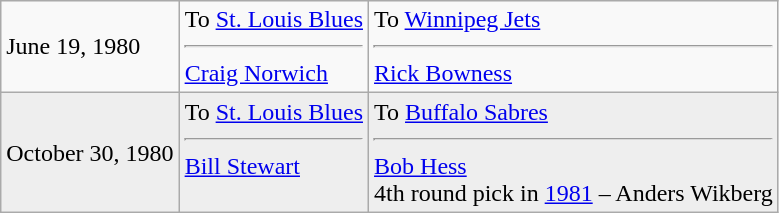<table class="wikitable">
<tr>
<td>June 19, 1980</td>
<td valign="top">To <a href='#'>St. Louis Blues</a><hr><a href='#'>Craig Norwich</a></td>
<td valign="top">To <a href='#'>Winnipeg Jets</a><hr><a href='#'>Rick Bowness</a></td>
</tr>
<tr style="background:#eee;">
<td>October 30, 1980</td>
<td valign="top">To <a href='#'>St. Louis Blues</a><hr><a href='#'>Bill Stewart</a></td>
<td valign="top">To <a href='#'>Buffalo Sabres</a><hr><a href='#'>Bob Hess</a> <br> 4th round pick in <a href='#'>1981</a> – Anders Wikberg</td>
</tr>
</table>
